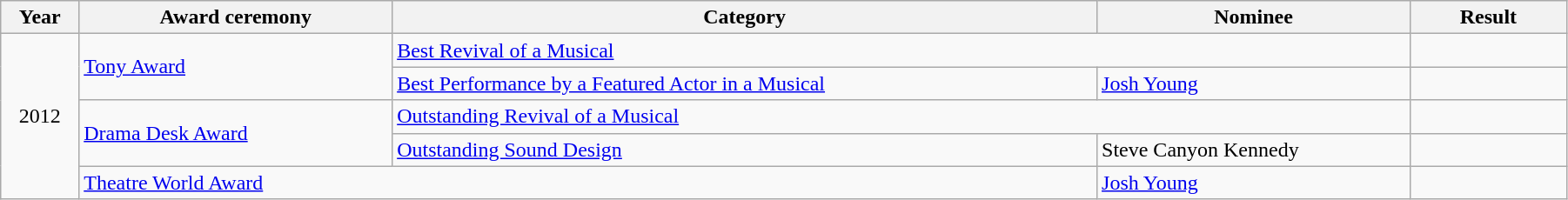<table class="wikitable" style="width:95%">
<tr>
<th style="width:5%;">Year</th>
<th style="width:20%;">Award ceremony</th>
<th style="width:45%;">Category</th>
<th style="width:20%;">Nominee</th>
<th style="width:10%;">Result</th>
</tr>
<tr>
<td rowspan="5" style="text-align:center;">2012</td>
<td rowspan=2><a href='#'>Tony Award</a></td>
<td colspan=2><a href='#'>Best Revival of a Musical</a></td>
<td></td>
</tr>
<tr>
<td><a href='#'>Best Performance by a Featured Actor in a Musical</a></td>
<td><a href='#'>Josh Young</a></td>
<td></td>
</tr>
<tr>
<td rowspan=2><a href='#'>Drama Desk Award</a></td>
<td colspan=2><a href='#'>Outstanding Revival of a Musical</a></td>
<td></td>
</tr>
<tr>
<td><a href='#'>Outstanding Sound Design</a></td>
<td>Steve Canyon Kennedy</td>
<td></td>
</tr>
<tr>
<td colspan=2><a href='#'>Theatre World Award</a></td>
<td><a href='#'>Josh Young</a></td>
<td></td>
</tr>
</table>
